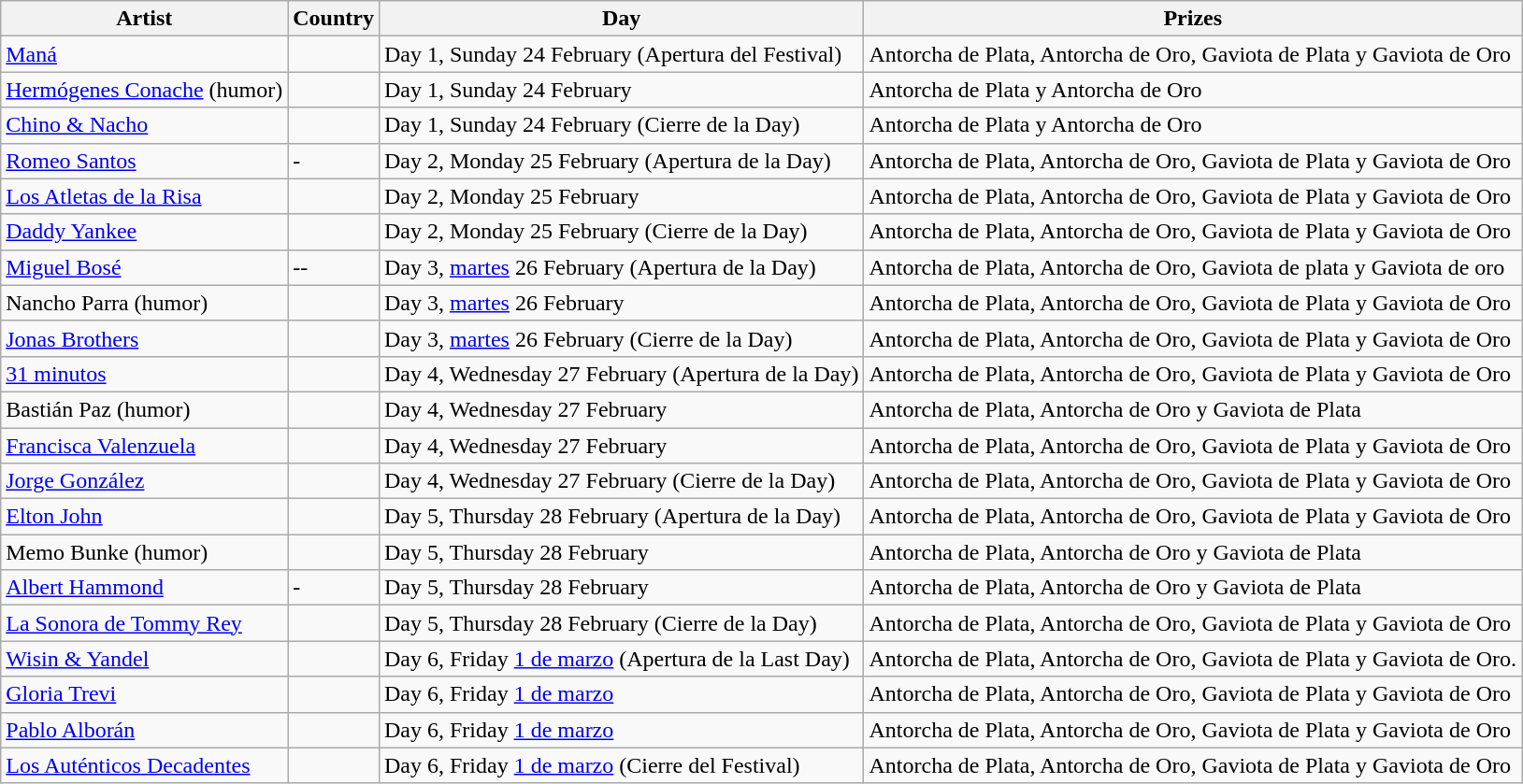<table class="wikitable">
<tr>
<th>Artist</th>
<th>Country</th>
<th>Day</th>
<th>Prizes</th>
</tr>
<tr>
<td><a href='#'>Maná</a></td>
<td></td>
<td>Day 1, Sunday 24 February (Apertura del Festival)</td>
<td>Antorcha de Plata, Antorcha de Oro, Gaviota de Plata y Gaviota de Oro</td>
</tr>
<tr>
<td><a href='#'>Hermógenes Conache</a> (humor)</td>
<td></td>
<td>Day 1, Sunday 24 February</td>
<td>Antorcha de Plata y Antorcha de Oro</td>
</tr>
<tr>
<td><a href='#'>Chino & Nacho</a></td>
<td></td>
<td>Day 1, Sunday 24 February (Cierre de la Day)</td>
<td>Antorcha de Plata y Antorcha de Oro</td>
</tr>
<tr>
<td><a href='#'>Romeo Santos</a></td>
<td>-</td>
<td>Day 2, Monday 25 February (Apertura de la Day)</td>
<td>Antorcha de Plata, Antorcha de Oro, Gaviota de Plata y Gaviota de Oro</td>
</tr>
<tr>
<td><a href='#'>Los Atletas de la Risa</a></td>
<td></td>
<td>Day 2, Monday 25 February</td>
<td>Antorcha de Plata, Antorcha de Oro, Gaviota de Plata y Gaviota de Oro</td>
</tr>
<tr>
<td><a href='#'>Daddy Yankee</a></td>
<td></td>
<td>Day 2, Monday 25 February (Cierre de la Day)</td>
<td>Antorcha de Plata, Antorcha de Oro, Gaviota de Plata y Gaviota de Oro</td>
</tr>
<tr>
<td><a href='#'>Miguel Bosé</a></td>
<td>--</td>
<td>Day 3, <a href='#'>martes</a> 26 February (Apertura de la Day)</td>
<td>Antorcha de Plata, Antorcha de Oro, Gaviota de plata y Gaviota de oro</td>
</tr>
<tr>
<td>Nancho Parra (humor)</td>
<td></td>
<td>Day 3, <a href='#'>martes</a> 26 February</td>
<td>Antorcha de Plata, Antorcha de Oro, Gaviota de Plata y Gaviota de Oro</td>
</tr>
<tr>
<td><a href='#'>Jonas Brothers</a></td>
<td></td>
<td>Day 3, <a href='#'>martes</a> 26 February (Cierre de la Day)</td>
<td>Antorcha de Plata, Antorcha de Oro, Gaviota de Plata y Gaviota de Oro</td>
</tr>
<tr>
<td><a href='#'>31 minutos</a></td>
<td></td>
<td>Day 4, Wednesday 27 February (Apertura de la Day)</td>
<td>Antorcha de Plata, Antorcha de Oro, Gaviota de Plata y Gaviota de Oro</td>
</tr>
<tr>
<td>Bastián Paz (humor)</td>
<td></td>
<td>Day 4, Wednesday 27 February</td>
<td>Antorcha de Plata, Antorcha de Oro y Gaviota de Plata</td>
</tr>
<tr>
<td><a href='#'>Francisca Valenzuela</a></td>
<td></td>
<td>Day 4, Wednesday 27 February</td>
<td>Antorcha de Plata, Antorcha de Oro, Gaviota de Plata y Gaviota de Oro</td>
</tr>
<tr>
<td><a href='#'>Jorge González</a></td>
<td></td>
<td>Day 4, Wednesday 27 February (Cierre de la Day)</td>
<td>Antorcha de Plata, Antorcha de Oro, Gaviota de Plata y Gaviota de Oro</td>
</tr>
<tr>
<td><a href='#'>Elton John</a></td>
<td></td>
<td>Day 5, Thursday 28 February (Apertura de la Day)</td>
<td>Antorcha de Plata, Antorcha de Oro, Gaviota de Plata y Gaviota de Oro</td>
</tr>
<tr>
<td>Memo Bunke (humor)</td>
<td></td>
<td>Day 5, Thursday 28 February</td>
<td>Antorcha de Plata, Antorcha de Oro y Gaviota de Plata</td>
</tr>
<tr>
<td><a href='#'>Albert Hammond</a></td>
<td>-</td>
<td>Day 5, Thursday 28 February</td>
<td>Antorcha de Plata, Antorcha de Oro y Gaviota de Plata</td>
</tr>
<tr>
<td><a href='#'>La Sonora de Tommy Rey</a></td>
<td></td>
<td>Day 5, Thursday 28 February (Cierre de la Day)</td>
<td>Antorcha de Plata, Antorcha de Oro, Gaviota de Plata y Gaviota de Oro</td>
</tr>
<tr>
<td><a href='#'>Wisin & Yandel</a></td>
<td></td>
<td>Day 6, Friday <a href='#'>1 de marzo</a> (Apertura de la Last Day)</td>
<td>Antorcha de Plata, Antorcha de Oro, Gaviota de Plata y Gaviota de Oro.</td>
</tr>
<tr>
<td><a href='#'>Gloria Trevi</a></td>
<td></td>
<td>Day 6, Friday <a href='#'>1 de marzo</a></td>
<td>Antorcha de Plata, Antorcha de Oro, Gaviota de Plata y Gaviota de Oro</td>
</tr>
<tr>
<td><a href='#'>Pablo Alborán</a></td>
<td></td>
<td>Day 6, Friday <a href='#'>1 de marzo</a></td>
<td>Antorcha de Plata, Antorcha de Oro, Gaviota de Plata y Gaviota de Oro</td>
</tr>
<tr>
<td><a href='#'>Los Auténticos Decadentes</a></td>
<td></td>
<td>Day 6, Friday <a href='#'>1 de marzo</a> (Cierre del Festival)</td>
<td>Antorcha de Plata, Antorcha de Oro, Gaviota de Plata y Gaviota de Oro</td>
</tr>
</table>
